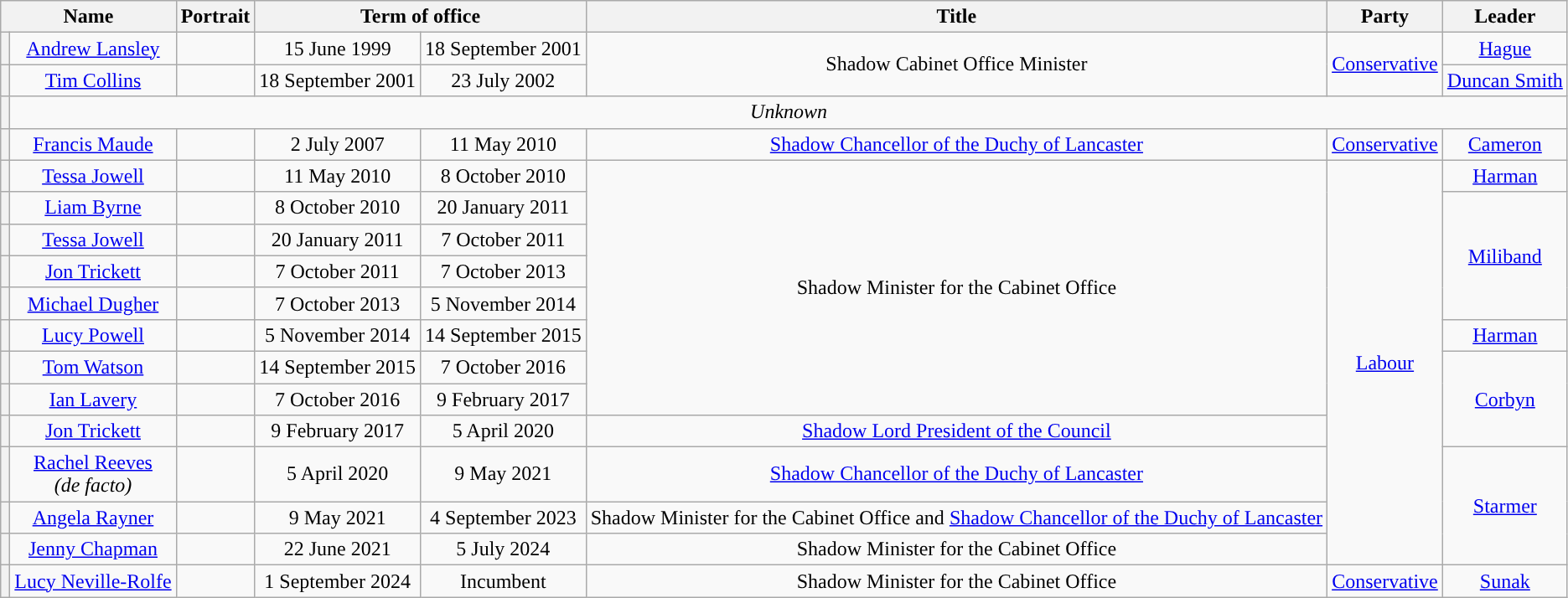<table class="wikitable" style="text-align:center">
<tr>
<th colspan=2>Name</th>
<th>Portrait</th>
<th colspan=2>Term of office</th>
<th>Title</th>
<th>Party</th>
<th>Leader</th>
</tr>
<tr>
<th style="background-color: "></th>
<td><a href='#'>Andrew Lansley</a></td>
<td></td>
<td>15 June 1999</td>
<td>18 September 2001</td>
<td rowspan="2">Shadow Cabinet Office Minister</td>
<td rowspan="2"><a href='#'>Conservative</a></td>
<td><a href='#'>Hague</a></td>
</tr>
<tr>
<th style="background-color: "></th>
<td><a href='#'>Tim Collins</a></td>
<td></td>
<td>18 September 2001</td>
<td>23 July 2002</td>
<td><a href='#'>Duncan Smith</a></td>
</tr>
<tr>
<th style="background-color: "></th>
<td colspan="7"><em>Unknown</em></td>
</tr>
<tr>
<th style="background-color: "></th>
<td><a href='#'>Francis Maude</a></td>
<td></td>
<td>2 July 2007</td>
<td>11 May 2010</td>
<td><a href='#'>Shadow Chancellor of the Duchy of Lancaster</a></td>
<td><a href='#'>Conservative</a></td>
<td><a href='#'>Cameron</a></td>
</tr>
<tr>
<th style="background-color: "></th>
<td><a href='#'>Tessa Jowell</a></td>
<td></td>
<td>11 May 2010</td>
<td>8 October 2010</td>
<td rowspan="9">Shadow Minister for the Cabinet Office</td>
<td rowspan="13"><a href='#'>Labour</a></td>
<td><a href='#'>Harman</a></td>
</tr>
<tr>
<th style="background-color: "></th>
<td><a href='#'>Liam Byrne</a></td>
<td></td>
<td>8 October 2010</td>
<td>20 January 2011</td>
<td rowspan=5><a href='#'>Miliband</a></td>
</tr>
<tr>
<th style="background-color: "></th>
<td><a href='#'>Tessa Jowell</a></td>
<td></td>
<td>20 January 2011</td>
<td>7 October 2011</td>
</tr>
<tr>
<th style="background-color: "></th>
<td><a href='#'>Jon Trickett</a></td>
<td></td>
<td>7 October 2011</td>
<td>7 October 2013</td>
</tr>
<tr>
<th style="background-color: "></th>
<td><a href='#'>Michael Dugher</a></td>
<td></td>
<td>7 October 2013</td>
<td>5 November 2014</td>
</tr>
<tr>
<th rowspan=2 style="background-color: "></th>
<td rowspan=2><a href='#'>Lucy Powell</a></td>
<td rowspan=2></td>
<td rowspan=2>5 November 2014</td>
<td rowspan=2>14 September 2015</td>
</tr>
<tr>
<td><a href='#'>Harman</a></td>
</tr>
<tr>
<th style="background-color: "></th>
<td><a href='#'>Tom Watson</a></td>
<td></td>
<td>14 September 2015</td>
<td>7 October 2016</td>
<td rowspan=3><a href='#'>Corbyn</a></td>
</tr>
<tr>
<th style="background-color: "></th>
<td><a href='#'>Ian Lavery</a></td>
<td></td>
<td>7 October 2016</td>
<td>9 February 2017</td>
</tr>
<tr>
<th style="background-color: "></th>
<td><a href='#'>Jon Trickett</a></td>
<td></td>
<td>9 February 2017</td>
<td>5 April 2020</td>
<td><a href='#'>Shadow Lord President of the Council</a></td>
</tr>
<tr>
<th style="background-color: "></th>
<td><a href='#'>Rachel Reeves</a><br><em>(de facto)</em></td>
<td></td>
<td>5 April 2020</td>
<td>9 May 2021</td>
<td><a href='#'>Shadow Chancellor of the Duchy of Lancaster</a></td>
<td rowspan=3><a href='#'>Starmer</a></td>
</tr>
<tr>
<th style="background-color: "></th>
<td><a href='#'>Angela Rayner</a> <em></td>
<td></td>
<td>9 May 2021</td>
<td>4 September 2023</td>
<td>Shadow Minister for the Cabinet Office and <a href='#'>Shadow Chancellor of the Duchy of Lancaster</a></td>
</tr>
<tr>
<th style="background-color: "></th>
<td><a href='#'>Jenny Chapman</a></td>
<td></td>
<td>22 June 2021</td>
<td>5 July 2024</td>
<td>Shadow Minister for the Cabinet Office</td>
</tr>
<tr>
<th style="background-color: "></th>
<td><a href='#'>Lucy Neville-Rolfe</a></td>
<td></td>
<td>1 September 2024</td>
<td>Incumbent</td>
<td>Shadow Minister for the Cabinet Office</td>
<td><a href='#'>Conservative</a></td>
<td><a href='#'>Sunak</a></td>
</tr>
</table>
